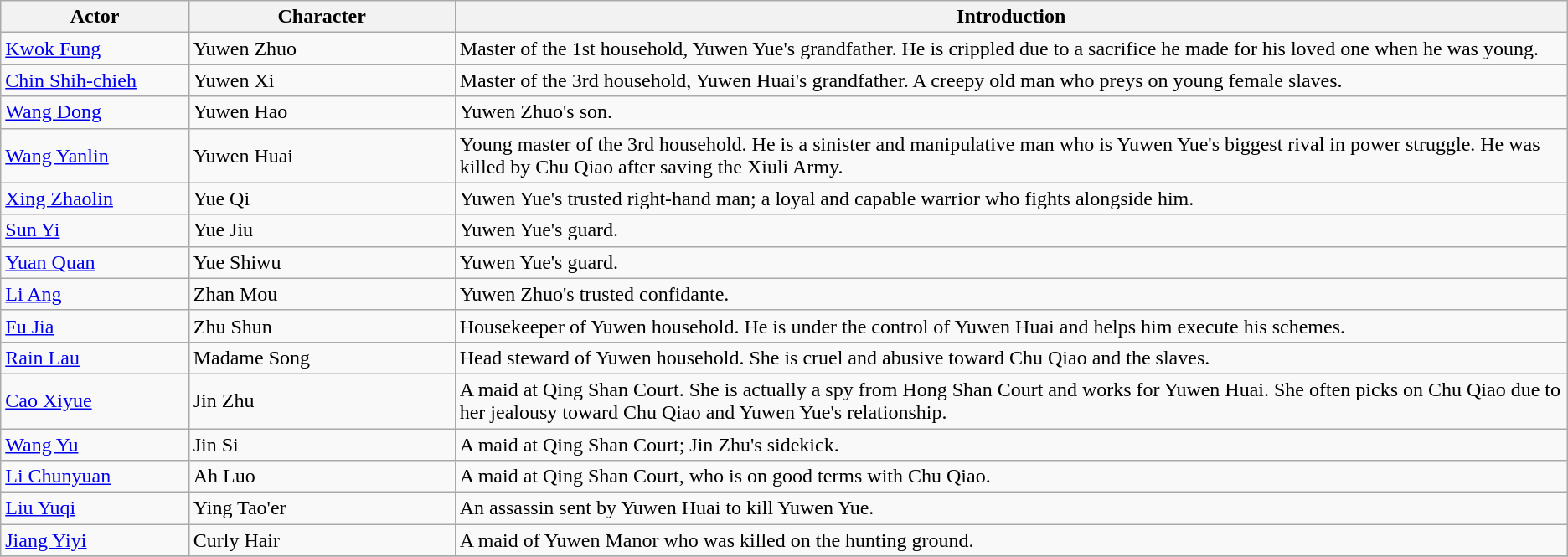<table class="wikitable">
<tr>
<th style="width:12%">Actor</th>
<th style="width:17%">Character</th>
<th>Introduction</th>
</tr>
<tr>
<td><a href='#'>Kwok Fung</a></td>
<td>Yuwen Zhuo</td>
<td>Master of the 1st household, Yuwen Yue's grandfather. He is crippled due to a sacrifice he made for his loved one when he was young.</td>
</tr>
<tr>
<td><a href='#'>Chin Shih-chieh</a></td>
<td>Yuwen Xi</td>
<td>Master of the 3rd household, Yuwen Huai's grandfather. A creepy old man who preys on young female slaves.</td>
</tr>
<tr>
<td><a href='#'>Wang Dong</a></td>
<td>Yuwen Hao</td>
<td>Yuwen Zhuo's son.</td>
</tr>
<tr>
<td><a href='#'>Wang Yanlin</a></td>
<td>Yuwen Huai</td>
<td>Young master of the 3rd household. He is a sinister and manipulative man who is Yuwen Yue's biggest rival in power struggle.  He was killed by Chu Qiao after saving the Xiuli Army.</td>
</tr>
<tr>
<td><a href='#'>Xing Zhaolin</a></td>
<td>Yue Qi</td>
<td>Yuwen Yue's trusted right-hand man; a loyal and capable warrior who fights alongside him.</td>
</tr>
<tr>
<td><a href='#'>Sun Yi</a></td>
<td>Yue Jiu</td>
<td>Yuwen Yue's guard.</td>
</tr>
<tr>
<td><a href='#'>Yuan Quan</a></td>
<td>Yue Shiwu</td>
<td>Yuwen Yue's guard.</td>
</tr>
<tr>
<td><a href='#'>Li Ang</a></td>
<td>Zhan Mou</td>
<td>Yuwen Zhuo's trusted confidante.</td>
</tr>
<tr>
<td><a href='#'>Fu Jia</a></td>
<td>Zhu Shun</td>
<td>Housekeeper of Yuwen household. He is under the control of Yuwen Huai and helps him execute his schemes.</td>
</tr>
<tr>
<td><a href='#'>Rain Lau</a></td>
<td>Madame Song</td>
<td>Head steward of Yuwen household. She is cruel and abusive toward Chu Qiao and the slaves.</td>
</tr>
<tr>
<td><a href='#'>Cao Xiyue</a></td>
<td>Jin Zhu</td>
<td>A maid at Qing Shan Court. She is actually a spy from Hong Shan Court and works for Yuwen Huai. She often picks on Chu Qiao due to her jealousy toward Chu Qiao and Yuwen Yue's relationship.</td>
</tr>
<tr>
<td><a href='#'>Wang Yu</a></td>
<td>Jin Si</td>
<td>A maid at Qing Shan Court; Jin Zhu's sidekick.</td>
</tr>
<tr>
<td><a href='#'>Li Chunyuan</a></td>
<td>Ah Luo</td>
<td>A maid at Qing Shan Court, who is on good terms with Chu Qiao.</td>
</tr>
<tr>
<td><a href='#'>Liu Yuqi</a></td>
<td>Ying Tao'er</td>
<td>An assassin sent by Yuwen Huai to kill Yuwen Yue.</td>
</tr>
<tr>
<td><a href='#'>Jiang Yiyi</a></td>
<td>Curly Hair</td>
<td>A maid of Yuwen Manor who was killed on the hunting ground.</td>
</tr>
<tr>
</tr>
</table>
